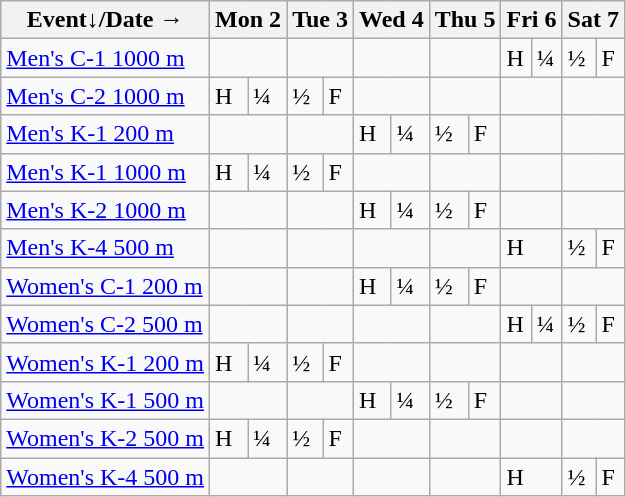<table class="wikitable olympic-schedule canoeing">
<tr>
<th>Event↓/Date →</th>
<th colspan="2">Mon 2</th>
<th colspan="2">Tue 3</th>
<th colspan="2">Wed 4</th>
<th colspan="2">Thu 5</th>
<th colspan="2">Fri 6</th>
<th colspan="2">Sat 7</th>
</tr>
<tr>
<td class="event"><a href='#'>Men's C-1 1000 m</a></td>
<td colspan="2"></td>
<td colspan="2"></td>
<td colspan="2"></td>
<td colspan="2"></td>
<td class="heats">H</td>
<td class="quarterfinals">¼</td>
<td class="semifinals">½</td>
<td class="final">F</td>
</tr>
<tr>
<td class="event"><a href='#'>Men's C-2 1000 m</a></td>
<td class="heats">H</td>
<td class="quarterfinals">¼</td>
<td class="semifinals">½</td>
<td class="final">F</td>
<td colspan="2"></td>
<td colspan="2"></td>
<td colspan="2"></td>
<td colspan="2"></td>
</tr>
<tr>
<td class="event"><a href='#'>Men's K-1 200 m</a></td>
<td colspan="2"></td>
<td colspan="2"></td>
<td class="heats">H</td>
<td class="quarterfinals">¼</td>
<td class="semifinals">½</td>
<td class="final">F</td>
<td colspan="2"></td>
<td colspan="2"></td>
</tr>
<tr>
<td class="event"><a href='#'>Men's K-1 1000 m</a></td>
<td class="heats">H</td>
<td class="quarterfinals">¼</td>
<td class="semifinals">½</td>
<td class="final">F</td>
<td colspan="2"></td>
<td colspan="2"></td>
<td colspan="2"></td>
<td colspan="2"></td>
</tr>
<tr>
<td class="event"><a href='#'>Men's K-2 1000 m</a></td>
<td colspan="2"></td>
<td colspan="2"></td>
<td class="heats">H</td>
<td class="quarterfinals">¼</td>
<td class="semifinals">½</td>
<td class="final">F</td>
<td colspan="2"></td>
<td colspan="2"></td>
</tr>
<tr>
<td class="event"><a href='#'>Men's K-4 500 m</a></td>
<td colspan="2"></td>
<td colspan="2"></td>
<td colspan="2"></td>
<td colspan="2"></td>
<td colspan=2 class="heats">H</td>
<td class="semifinals">½</td>
<td class="final">F</td>
</tr>
<tr>
<td class="event"><a href='#'>Women's C-1 200 m</a></td>
<td colspan="2"></td>
<td colspan="2"></td>
<td class="heats">H</td>
<td class="quarterfinals">¼</td>
<td class="semifinals">½</td>
<td class="final">F</td>
<td colspan="2"></td>
<td colspan="2"></td>
</tr>
<tr>
<td class="event"><a href='#'>Women's C-2 500 m</a></td>
<td colspan="2"></td>
<td colspan="2"></td>
<td colspan="2"></td>
<td colspan="2"></td>
<td class="heats">H</td>
<td class="quarterfinals">¼</td>
<td class="semifinals">½</td>
<td class="final">F</td>
</tr>
<tr>
<td class="event"><a href='#'>Women's K-1 200 m</a></td>
<td class="heats">H</td>
<td class="quarterfinals">¼</td>
<td class="semifinals">½</td>
<td class="final">F</td>
<td colspan="2"></td>
<td colspan="2"></td>
<td colspan="2"></td>
<td colspan="2"></td>
</tr>
<tr>
<td class="event"><a href='#'>Women's K-1 500 m</a></td>
<td colspan="2"></td>
<td colspan="2"></td>
<td class="heats">H</td>
<td class="quarterfinals">¼</td>
<td class="semifinals">½</td>
<td class="final">F</td>
<td colspan="2"></td>
<td colspan="2"></td>
</tr>
<tr>
<td class="event"><a href='#'>Women's K-2 500 m</a></td>
<td class="heats">H</td>
<td class="quarterfinals">¼</td>
<td class="semifinals">½</td>
<td class="final">F</td>
<td colspan="2"></td>
<td colspan="2"></td>
<td colspan="2"></td>
<td colspan="2"></td>
</tr>
<tr>
<td class="event"><a href='#'>Women's K-4 500 m</a></td>
<td colspan="2"></td>
<td colspan="2"></td>
<td colspan="2"></td>
<td colspan="2"></td>
<td colspan=2 class="heats">H</td>
<td class="semifinals">½</td>
<td class="final">F</td>
</tr>
</table>
